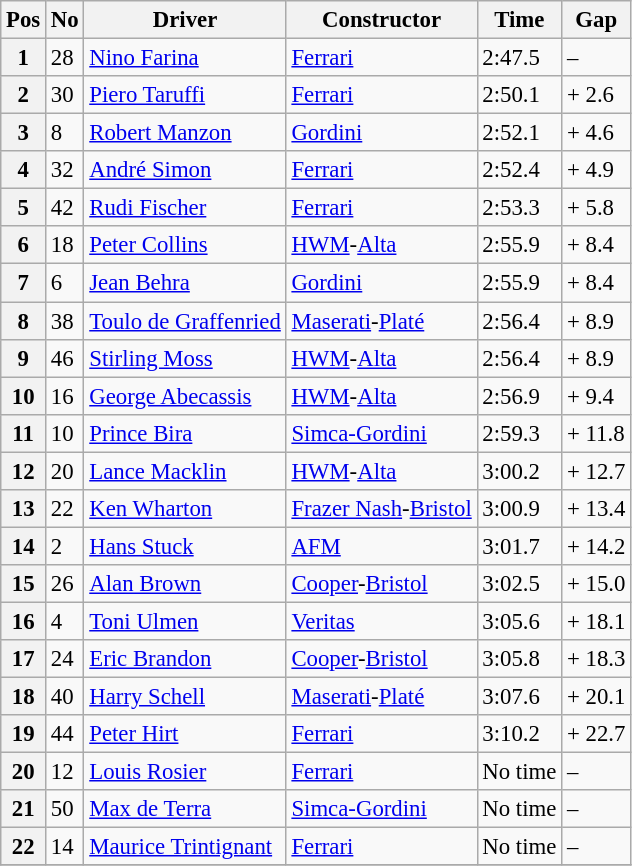<table class="wikitable sortable" style="font-size: 95%;">
<tr>
<th>Pos</th>
<th>No</th>
<th>Driver</th>
<th>Constructor</th>
<th>Time</th>
<th>Gap</th>
</tr>
<tr>
<th>1</th>
<td>28</td>
<td> <a href='#'>Nino Farina</a></td>
<td><a href='#'>Ferrari</a></td>
<td>2:47.5</td>
<td>–</td>
</tr>
<tr>
<th>2</th>
<td>30</td>
<td> <a href='#'>Piero Taruffi</a></td>
<td><a href='#'>Ferrari</a></td>
<td>2:50.1</td>
<td>+ 2.6</td>
</tr>
<tr>
<th>3</th>
<td>8</td>
<td> <a href='#'>Robert Manzon</a></td>
<td><a href='#'>Gordini</a></td>
<td>2:52.1</td>
<td>+ 4.6</td>
</tr>
<tr>
<th>4</th>
<td>32</td>
<td> <a href='#'>André Simon</a></td>
<td><a href='#'>Ferrari</a></td>
<td>2:52.4</td>
<td>+ 4.9</td>
</tr>
<tr>
<th>5</th>
<td>42</td>
<td> <a href='#'>Rudi Fischer</a></td>
<td><a href='#'>Ferrari</a></td>
<td>2:53.3</td>
<td>+ 5.8</td>
</tr>
<tr>
<th>6</th>
<td>18</td>
<td> <a href='#'>Peter Collins</a></td>
<td><a href='#'>HWM</a>-<a href='#'>Alta</a></td>
<td>2:55.9</td>
<td>+ 8.4</td>
</tr>
<tr>
<th>7</th>
<td>6</td>
<td> <a href='#'>Jean Behra</a></td>
<td><a href='#'>Gordini</a></td>
<td>2:55.9</td>
<td>+ 8.4</td>
</tr>
<tr>
<th>8</th>
<td>38</td>
<td> <a href='#'>Toulo de Graffenried</a></td>
<td><a href='#'>Maserati</a>-<a href='#'>Platé</a></td>
<td>2:56.4</td>
<td>+ 8.9</td>
</tr>
<tr>
<th>9</th>
<td>46</td>
<td> <a href='#'>Stirling Moss</a></td>
<td><a href='#'>HWM</a>-<a href='#'>Alta</a></td>
<td>2:56.4</td>
<td>+ 8.9</td>
</tr>
<tr>
<th>10</th>
<td>16</td>
<td> <a href='#'>George Abecassis</a></td>
<td><a href='#'>HWM</a>-<a href='#'>Alta</a></td>
<td>2:56.9</td>
<td>+ 9.4</td>
</tr>
<tr>
<th>11</th>
<td>10</td>
<td> <a href='#'>Prince Bira</a></td>
<td><a href='#'>Simca-Gordini</a></td>
<td>2:59.3</td>
<td>+ 11.8</td>
</tr>
<tr>
<th>12</th>
<td>20</td>
<td> <a href='#'>Lance Macklin</a></td>
<td><a href='#'>HWM</a>-<a href='#'>Alta</a></td>
<td>3:00.2</td>
<td>+ 12.7</td>
</tr>
<tr>
<th>13</th>
<td>22</td>
<td> <a href='#'>Ken Wharton</a></td>
<td><a href='#'>Frazer Nash</a>-<a href='#'>Bristol</a></td>
<td>3:00.9</td>
<td>+ 13.4</td>
</tr>
<tr>
<th>14</th>
<td>2</td>
<td> <a href='#'>Hans Stuck</a></td>
<td><a href='#'>AFM</a></td>
<td>3:01.7</td>
<td>+ 14.2</td>
</tr>
<tr>
<th>15</th>
<td>26</td>
<td> <a href='#'>Alan Brown</a></td>
<td><a href='#'>Cooper</a>-<a href='#'>Bristol</a></td>
<td>3:02.5</td>
<td>+ 15.0</td>
</tr>
<tr>
<th>16</th>
<td>4</td>
<td> <a href='#'>Toni Ulmen</a></td>
<td><a href='#'>Veritas</a></td>
<td>3:05.6</td>
<td>+ 18.1</td>
</tr>
<tr>
<th>17</th>
<td>24</td>
<td> <a href='#'>Eric Brandon</a></td>
<td><a href='#'>Cooper</a>-<a href='#'>Bristol</a></td>
<td>3:05.8</td>
<td>+ 18.3</td>
</tr>
<tr>
<th>18</th>
<td>40</td>
<td> <a href='#'>Harry Schell</a></td>
<td><a href='#'>Maserati</a>-<a href='#'>Platé</a></td>
<td>3:07.6</td>
<td>+ 20.1</td>
</tr>
<tr>
<th>19</th>
<td>44</td>
<td> <a href='#'>Peter Hirt</a></td>
<td><a href='#'>Ferrari</a></td>
<td>3:10.2</td>
<td>+ 22.7</td>
</tr>
<tr>
<th>20</th>
<td>12</td>
<td> <a href='#'>Louis Rosier</a></td>
<td><a href='#'>Ferrari</a></td>
<td>No time</td>
<td>–</td>
</tr>
<tr>
<th>21</th>
<td>50</td>
<td> <a href='#'>Max de Terra</a></td>
<td><a href='#'>Simca-Gordini</a></td>
<td>No time</td>
<td>–</td>
</tr>
<tr>
<th>22</th>
<td>14</td>
<td> <a href='#'>Maurice Trintignant</a></td>
<td><a href='#'>Ferrari</a></td>
<td>No time</td>
<td>–</td>
</tr>
<tr>
</tr>
</table>
